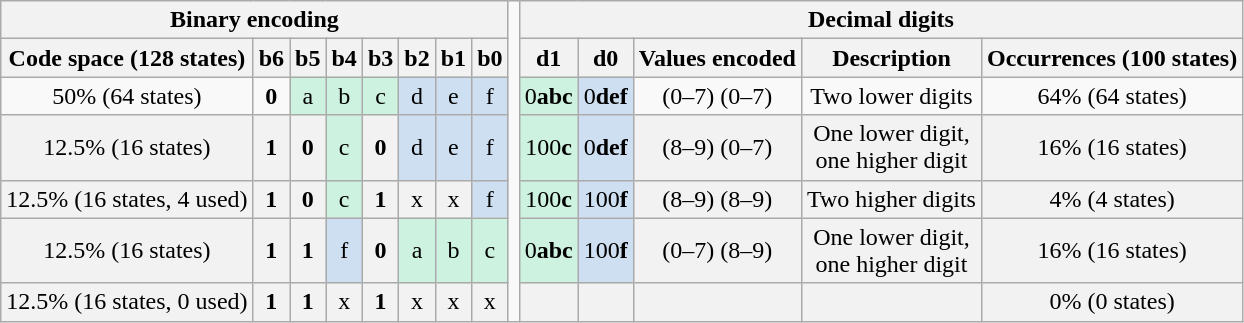<table class="wikitable" border="1" style="text-align:center">
<tr>
<th scope="col" colspan="8">Binary encoding</th>
<td rowspan="7"></td>
<th scope="col" colspan="5">Decimal digits</th>
</tr>
<tr>
<th scope="col">Code space (128 states)</th>
<th scope="col">b6</th>
<th scope="col">b5</th>
<th scope="col">b4</th>
<th scope="col">b3</th>
<th scope="col">b2</th>
<th scope="col">b1</th>
<th scope="col">b0</th>
<th !scope="col">d1</th>
<th scope="col">d0</th>
<th scope="col">Values encoded</th>
<th scope="col">Description</th>
<th scope="col">Occurrences (100 states)</th>
</tr>
<tr>
<td>50% (64 states)</td>
<td><strong>0</strong></td>
<td bgcolor=#cef2e0>a</td>
<td bgcolor=#cef2e0>b</td>
<td bgcolor=#cef2e0>c</td>
<td bgcolor=#cedff2>d</td>
<td bgcolor=#cedff2>e</td>
<td bgcolor=#cedff2>f</td>
<td bgcolor=#cef2e0>0<strong>abc</strong></td>
<td bgcolor=#cedff2>0<strong>def</strong></td>
<td>(0–7) (0–7)</td>
<td>Two lower digits</td>
<td>64% (64 states)</td>
</tr>
<tr bgcolor=#f2f2f2>
<td>12.5% (16 states)</td>
<td><strong>1</strong></td>
<td><strong>0</strong></td>
<td bgcolor=#cef2e0>c</td>
<td><strong>0</strong></td>
<td bgcolor=#cedff2>d</td>
<td bgcolor=#cedff2>e</td>
<td bgcolor=#cedff2>f</td>
<td bgcolor=#cef2e0>100<strong>c</strong></td>
<td bgcolor=#cedff2>0<strong>def</strong></td>
<td>(8–9) (0–7)</td>
<td>One lower digit,<br>one higher digit</td>
<td>16% (16 states)</td>
</tr>
<tr bgcolor=#f2f2f2>
<td>12.5% (16 states, 4 used)</td>
<td><strong>1</strong></td>
<td><strong>0</strong></td>
<td bgcolor=#cef2e0>c</td>
<td><strong>1</strong></td>
<td>x</td>
<td>x</td>
<td bgcolor=#cedff2>f</td>
<td bgcolor=#cef2e0>100<strong>c</strong></td>
<td bgcolor=#cedff2>100<strong>f</strong></td>
<td>(8–9) (8–9)</td>
<td>Two higher digits</td>
<td>4% (4 states)</td>
</tr>
<tr bgcolor=#f2f2f2>
<td>12.5% (16 states)</td>
<td><strong>1</strong></td>
<td><strong>1</strong></td>
<td bgcolor=#cedff2>f</td>
<td><strong>0</strong></td>
<td bgcolor=#cef2e0>a</td>
<td bgcolor=#cef2e0>b</td>
<td bgcolor=#cef2e0>c</td>
<td bgcolor=#cef2e0>0<strong>abc</strong></td>
<td bgcolor=#cedff2>100<strong>f</strong></td>
<td>(0–7) (8–9)</td>
<td>One lower digit,<br>one higher digit</td>
<td>16% (16 states)</td>
</tr>
<tr bgcolor=#f2f2f2>
<td>12.5% (16 states, 0 used)</td>
<td><strong>1</strong></td>
<td><strong>1</strong></td>
<td>x</td>
<td><strong>1</strong></td>
<td>x</td>
<td>x</td>
<td>x</td>
<td></td>
<td></td>
<td></td>
<td></td>
<td>0% (0 states)</td>
</tr>
</table>
